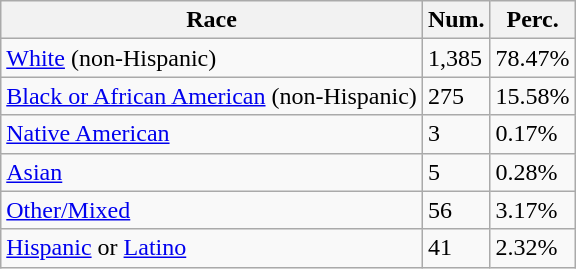<table class="wikitable">
<tr>
<th>Race</th>
<th>Num.</th>
<th>Perc.</th>
</tr>
<tr>
<td><a href='#'>White</a> (non-Hispanic)</td>
<td>1,385</td>
<td>78.47%</td>
</tr>
<tr>
<td><a href='#'>Black or African American</a> (non-Hispanic)</td>
<td>275</td>
<td>15.58%</td>
</tr>
<tr>
<td><a href='#'>Native American</a></td>
<td>3</td>
<td>0.17%</td>
</tr>
<tr>
<td><a href='#'>Asian</a></td>
<td>5</td>
<td>0.28%</td>
</tr>
<tr>
<td><a href='#'>Other/Mixed</a></td>
<td>56</td>
<td>3.17%</td>
</tr>
<tr>
<td><a href='#'>Hispanic</a> or <a href='#'>Latino</a></td>
<td>41</td>
<td>2.32%</td>
</tr>
</table>
